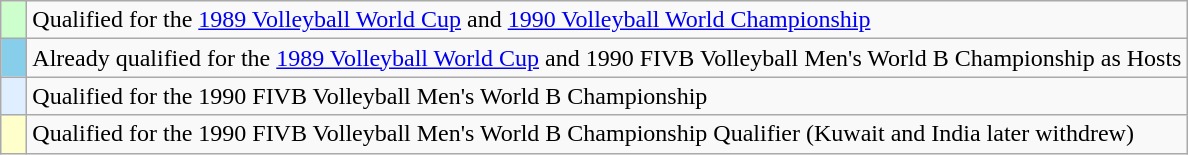<table class="wikitable" style="text-align:left;">
<tr>
<td width=10px bgcolor=#ccffcc></td>
<td>Qualified for the <a href='#'>1989 Volleyball World Cup</a> and <a href='#'>1990 Volleyball World Championship</a></td>
</tr>
<tr>
<td width=10px bgcolor=#87ceeb></td>
<td>Already qualified for the <a href='#'>1989 Volleyball World Cup</a> and 1990 FIVB Volleyball Men's World B Championship as Hosts</td>
</tr>
<tr>
<td width=10px bgcolor=#dfefff></td>
<td>Qualified for the 1990 FIVB Volleyball Men's World B Championship</td>
</tr>
<tr>
<td width=10px bgcolor=#ffffcc></td>
<td>Qualified for the 1990 FIVB Volleyball Men's World B Championship Qualifier (Kuwait and India later withdrew)</td>
</tr>
</table>
